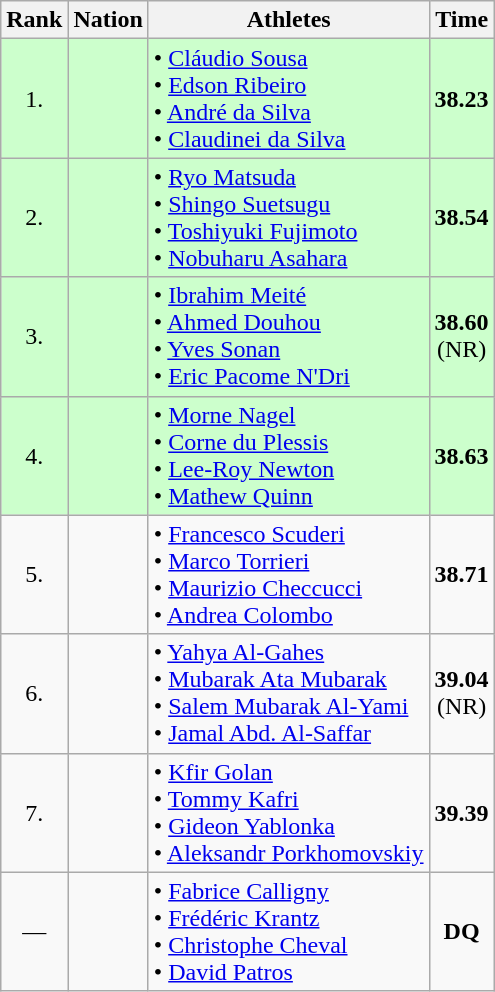<table class="wikitable" style="text-align:center">
<tr>
<th>Rank</th>
<th>Nation</th>
<th>Athletes</th>
<th>Time</th>
</tr>
<tr style="background:#ccffcc;">
<td>1.</td>
<td align=left></td>
<td align=left>• <a href='#'>Cláudio Sousa</a><br>• <a href='#'>Edson Ribeiro</a><br>• <a href='#'>André da Silva</a><br>• <a href='#'>Claudinei da Silva</a></td>
<td><strong>38.23</strong></td>
</tr>
<tr style="background:#ccffcc;">
<td>2.</td>
<td align=left></td>
<td align=left>• <a href='#'>Ryo Matsuda</a><br>• <a href='#'>Shingo Suetsugu</a><br>• <a href='#'>Toshiyuki Fujimoto</a><br>• <a href='#'>Nobuharu Asahara</a></td>
<td><strong>38.54</strong></td>
</tr>
<tr style="background:#ccffcc;">
<td>3.</td>
<td align=left></td>
<td align=left>• <a href='#'>Ibrahim Meité</a><br>• <a href='#'>Ahmed Douhou</a><br>• <a href='#'>Yves Sonan</a><br>• <a href='#'>Eric Pacome N'Dri</a></td>
<td><strong>38.60</strong><br>(NR)</td>
</tr>
<tr style="background:#ccffcc;">
<td>4.</td>
<td align=left></td>
<td align=left>• <a href='#'>Morne Nagel</a><br>• <a href='#'>Corne du Plessis</a><br>• <a href='#'>Lee-Roy Newton</a><br>• <a href='#'>Mathew Quinn</a></td>
<td><strong>38.63</strong></td>
</tr>
<tr>
<td>5.</td>
<td align=left></td>
<td align=left>• <a href='#'>Francesco Scuderi</a><br>• <a href='#'>Marco Torrieri</a><br>• <a href='#'>Maurizio Checcucci</a><br>• <a href='#'>Andrea Colombo</a></td>
<td><strong>38.71</strong></td>
</tr>
<tr>
<td>6.</td>
<td align=left></td>
<td align=left>• <a href='#'>Yahya Al-Gahes</a><br>• <a href='#'>Mubarak Ata Mubarak</a><br>• <a href='#'>Salem Mubarak Al-Yami</a><br>• <a href='#'>Jamal Abd. Al-Saffar</a></td>
<td><strong>39.04</strong><br>(NR)</td>
</tr>
<tr>
<td>7.</td>
<td align=left></td>
<td align=left>• <a href='#'>Kfir Golan</a><br>• <a href='#'>Tommy Kafri</a><br>• <a href='#'>Gideon Yablonka</a><br>• <a href='#'>Aleksandr Porkhomovskiy</a></td>
<td><strong>39.39</strong></td>
</tr>
<tr>
<td>—</td>
<td align=left></td>
<td align=left>• <a href='#'>Fabrice Calligny</a><br>• <a href='#'>Frédéric Krantz</a><br>• <a href='#'>Christophe Cheval</a><br>• <a href='#'>David Patros</a></td>
<td><strong>DQ</strong></td>
</tr>
</table>
